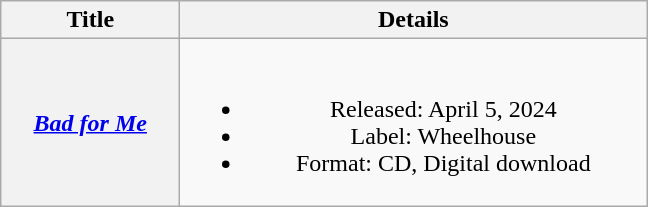<table class="wikitable plainrowheaders" style="text-align:center;">
<tr>
<th scope="col" style="width:7em;">Title</th>
<th scope="col" style="width:19em;">Details</th>
</tr>
<tr>
<th scope="row"><em><a href='#'>Bad for Me</a></em></th>
<td><br><ul><li>Released: April 5, 2024</li><li>Label: Wheelhouse</li><li>Format: CD, Digital download</li></ul></td>
</tr>
</table>
